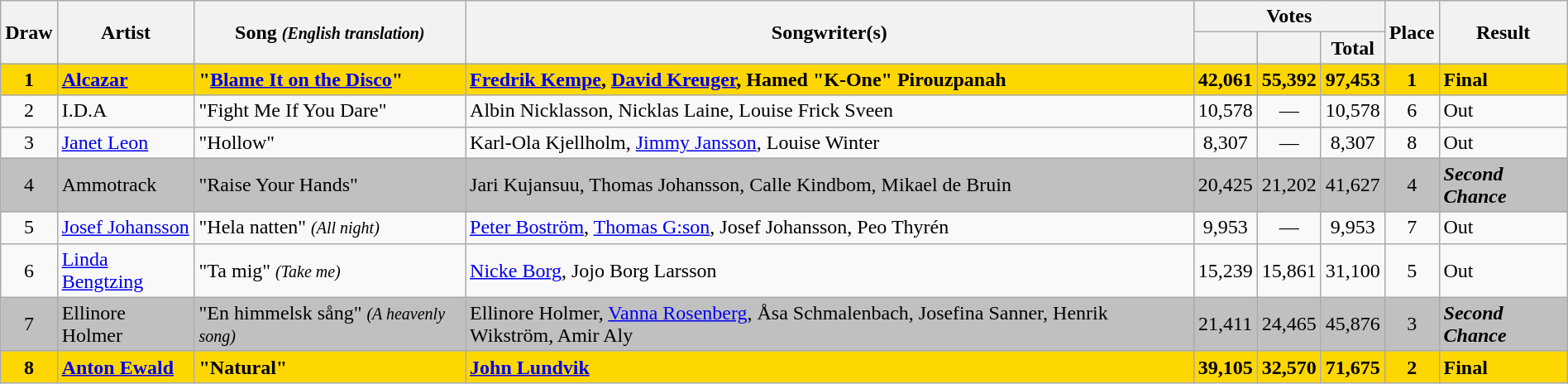<table class="sortable wikitable" style="margin: 1em auto 1em auto; text-align:center;">
<tr>
<th rowspan="2">Draw</th>
<th rowspan="2">Artist</th>
<th rowspan="2">Song <small><em>(English translation)</em></small></th>
<th rowspan="2">Songwriter(s)</th>
<th colspan="3" class="unsortable">Votes</th>
<th rowspan="2">Place</th>
<th rowspan="2">Result</th>
</tr>
<tr>
<th></th>
<th></th>
<th>Total</th>
</tr>
<tr style="font-weight:bold;background:gold;">
<td>1</td>
<td align="left"><a href='#'>Alcazar</a></td>
<td align="left">"<a href='#'>Blame It on the Disco</a>"</td>
<td align="left"><a href='#'>Fredrik Kempe</a>, <a href='#'>David Kreuger</a>, Hamed "K-One" Pirouzpanah</td>
<td>42,061</td>
<td>55,392</td>
<td>97,453</td>
<td>1</td>
<td align="left">Final</td>
</tr>
<tr>
<td>2</td>
<td align="left">I.D.A</td>
<td align="left">"Fight Me If You Dare"</td>
<td align="left">Albin Nicklasson, Nicklas Laine, Louise Frick Sveen</td>
<td>10,578</td>
<td>—</td>
<td>10,578</td>
<td>6</td>
<td align="left">Out</td>
</tr>
<tr>
<td>3</td>
<td align="left"><a href='#'>Janet Leon</a></td>
<td align="left">"Hollow"</td>
<td align="left">Karl-Ola Kjellholm, <a href='#'>Jimmy Jansson</a>, Louise Winter</td>
<td>8,307</td>
<td>—</td>
<td>8,307</td>
<td>8</td>
<td align="left">Out</td>
</tr>
<tr style="background:silver;">
<td>4</td>
<td align="left">Ammotrack</td>
<td align="left">"Raise Your Hands"</td>
<td align="left">Jari Kujansuu, Thomas Johansson, Calle Kindbom, Mikael de Bruin</td>
<td>20,425</td>
<td>21,202</td>
<td>41,627</td>
<td>4</td>
<td align="left"><strong><em>Second Chance</em></strong></td>
</tr>
<tr>
<td>5</td>
<td align="left"><a href='#'>Josef Johansson</a></td>
<td align="left">"Hela natten" <small><em>(All night)</em></small></td>
<td align="left"><a href='#'>Peter Boström</a>, <a href='#'>Thomas G:son</a>, Josef Johansson, Peo Thyrén</td>
<td>9,953</td>
<td>—</td>
<td>9,953</td>
<td>7</td>
<td align="left">Out</td>
</tr>
<tr>
<td>6</td>
<td align="left"><a href='#'>Linda Bengtzing</a></td>
<td align="left">"Ta mig" <small><em>(Take me)</em></small></td>
<td align="left"><a href='#'>Nicke Borg</a>, Jojo Borg Larsson</td>
<td>15,239</td>
<td>15,861</td>
<td>31,100</td>
<td>5</td>
<td align="left">Out</td>
</tr>
<tr style="background:silver;">
<td>7</td>
<td align="left">Ellinore Holmer</td>
<td align="left">"En himmelsk sång" <small><em>(A heavenly song)</em></small></td>
<td align="left">Ellinore Holmer, <a href='#'>Vanna Rosenberg</a>, Åsa Schmalenbach, Josefina Sanner, Henrik Wikström, Amir Aly</td>
<td>21,411</td>
<td>24,465</td>
<td>45,876</td>
<td>3</td>
<td align="left"><strong><em>Second Chance</em></strong></td>
</tr>
<tr style="font-weight:bold;background:gold;">
<td>8</td>
<td align="left"><a href='#'>Anton Ewald</a></td>
<td align="left">"Natural"</td>
<td align="left"><a href='#'>John Lundvik</a></td>
<td>39,105</td>
<td>32,570</td>
<td>71,675</td>
<td>2</td>
<td align="left">Final</td>
</tr>
</table>
